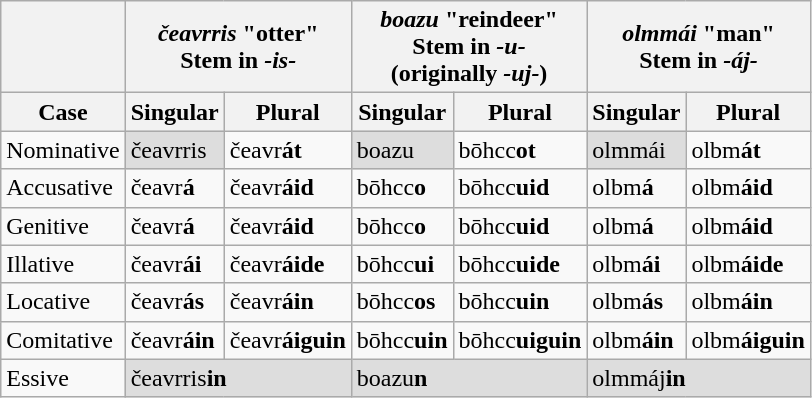<table class="wikitable">
<tr>
<th></th>
<th colspan="2"><em>čeavrris</em> "otter"<br>Stem in <em>-is-</em></th>
<th colspan="2"><em>boazu</em> "reindeer"<br>Stem in <em>-u-</em><br>(originally <em>-uj-</em>)</th>
<th colspan="2"><em>olmmái</em> "man"<br>Stem in <em>-áj-</em></th>
</tr>
<tr>
<th>Case</th>
<th>Singular</th>
<th>Plural</th>
<th>Singular</th>
<th>Plural</th>
<th>Singular</th>
<th>Plural</th>
</tr>
<tr>
<td>Nominative</td>
<td style="background: #ddd">čeavrris</td>
<td>čeavr<strong>át</strong></td>
<td style="background: #ddd">boazu</td>
<td>b<span>ō</span>hcc<strong>ot</strong></td>
<td style="background: #ddd">olmmái</td>
<td>olbm<strong>át</strong></td>
</tr>
<tr>
<td>Accusative</td>
<td>čeavr<strong>á</strong></td>
<td>čeavr<strong>áid</strong></td>
<td>b<span>ō</span>hcc<strong>o</strong></td>
<td>b<span>ō</span>hcc<strong>uid</strong></td>
<td>olbm<strong>á</strong></td>
<td>olbm<strong>áid</strong></td>
</tr>
<tr>
<td>Genitive</td>
<td>čeavr<strong>á</strong></td>
<td>čeavr<strong>áid</strong></td>
<td>b<span>ō</span>hcc<strong>o</strong></td>
<td>b<span>ō</span>hcc<strong>uid</strong></td>
<td>olbm<strong>á</strong></td>
<td>olbm<strong>áid</strong></td>
</tr>
<tr>
<td>Illative</td>
<td>čeavr<strong>ái</strong></td>
<td>čeavr<strong>áide</strong></td>
<td>b<span>ō</span>hcc<strong>ui</strong></td>
<td>b<span>ō</span>hcc<strong>uide</strong></td>
<td>olbm<strong>ái</strong></td>
<td>olbm<strong>áide</strong></td>
</tr>
<tr>
<td>Locative</td>
<td>čeavr<strong>ás</strong></td>
<td>čeavr<strong>áin</strong></td>
<td>b<span>ō</span>hcc<strong>os</strong></td>
<td>b<span>ō</span>hcc<strong>uin</strong></td>
<td>olbm<strong>ás</strong></td>
<td>olbm<strong>áin</strong></td>
</tr>
<tr>
<td>Comitative</td>
<td>čeavr<strong>áin</strong></td>
<td>čeavr<strong>áiguin</strong></td>
<td>b<span>ō</span>hcc<strong>uin</strong></td>
<td>b<span>ō</span>hcc<strong>uiguin</strong></td>
<td>olbm<strong>áin</strong></td>
<td>olbm<strong>áiguin</strong></td>
</tr>
<tr>
<td>Essive</td>
<td colspan="2" style="background: #ddd">čeavrris<strong>in</strong></td>
<td colspan="2" style="background: #ddd">boazu<strong>n</strong></td>
<td colspan="2" style="background: #ddd">olmmáj<strong>in</strong></td>
</tr>
</table>
